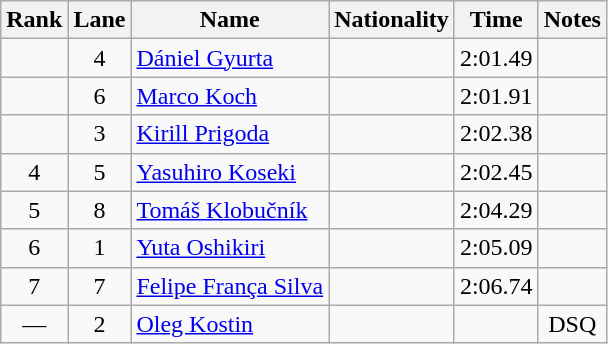<table class="wikitable sortable" style="text-align:center">
<tr>
<th>Rank</th>
<th>Lane</th>
<th>Name</th>
<th>Nationality</th>
<th>Time</th>
<th>Notes</th>
</tr>
<tr>
<td></td>
<td>4</td>
<td align=left><a href='#'>Dániel Gyurta</a></td>
<td align=left></td>
<td>2:01.49</td>
<td></td>
</tr>
<tr>
<td></td>
<td>6</td>
<td align=left><a href='#'>Marco Koch</a></td>
<td align=left></td>
<td>2:01.91</td>
<td></td>
</tr>
<tr>
<td></td>
<td>3</td>
<td align=left><a href='#'>Kirill Prigoda</a></td>
<td align=left></td>
<td>2:02.38</td>
<td></td>
</tr>
<tr>
<td>4</td>
<td>5</td>
<td align=left><a href='#'>Yasuhiro Koseki</a></td>
<td align=left></td>
<td>2:02.45</td>
<td></td>
</tr>
<tr>
<td>5</td>
<td>8</td>
<td align=left><a href='#'>Tomáš Klobučník</a></td>
<td align=left></td>
<td>2:04.29</td>
<td></td>
</tr>
<tr>
<td>6</td>
<td>1</td>
<td align=left><a href='#'>Yuta Oshikiri</a></td>
<td align=left></td>
<td>2:05.09</td>
<td></td>
</tr>
<tr>
<td>7</td>
<td>7</td>
<td align=left><a href='#'>Felipe França Silva</a></td>
<td align=left></td>
<td>2:06.74</td>
<td></td>
</tr>
<tr>
<td>—</td>
<td>2</td>
<td align=left><a href='#'>Oleg Kostin</a></td>
<td align=left></td>
<td></td>
<td>DSQ</td>
</tr>
</table>
